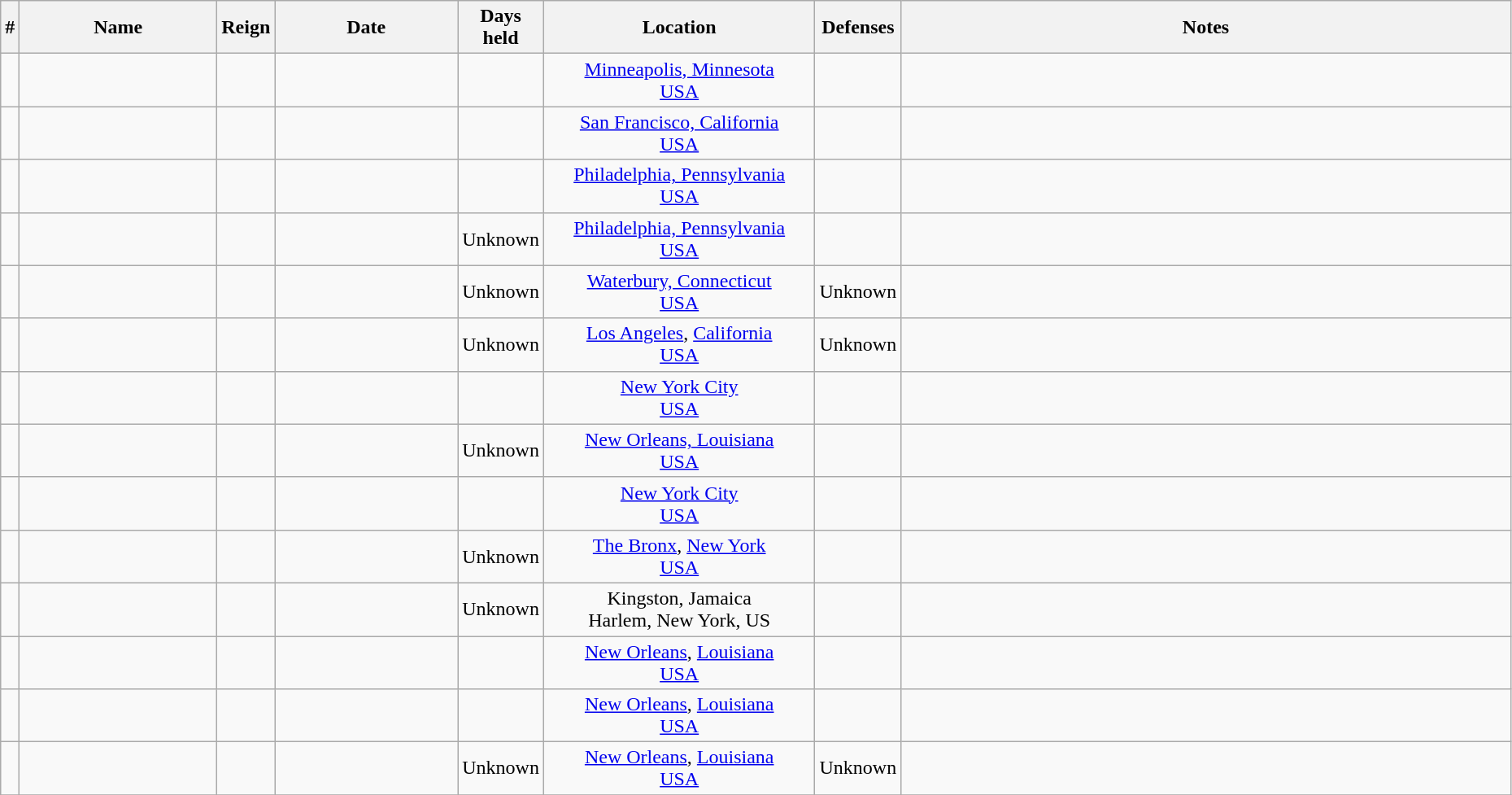<table class="wikitable sortable" width=98% style="text-align:center;">
<tr>
<th width=0%>#</th>
<th width=14%>Name</th>
<th width=0%>Reign</th>
<th width=13%>Date</th>
<th width=5%>Days<br>held</th>
<th width=19%>Location</th>
<th width=5%>Defenses</th>
<th width=44% class="unsortable">Notes</th>
</tr>
<tr>
<td></td>
<td></td>
<td></td>
<td></td>
<td></td>
<td><a href='#'>Minneapolis, Minnesota</a><br><a href='#'>USA</a></td>
<td></td>
<td align=left></td>
</tr>
<tr>
<td></td>
<td></td>
<td></td>
<td></td>
<td></td>
<td><a href='#'>San Francisco, California</a><br><a href='#'>USA</a></td>
<td></td>
<td align=left></td>
</tr>
<tr>
<td></td>
<td></td>
<td></td>
<td></td>
<td></td>
<td><a href='#'>Philadelphia, Pennsylvania</a><br><a href='#'>USA</a></td>
<td></td>
<td align=left></td>
</tr>
<tr>
<td></td>
<td></td>
<td></td>
<td></td>
<td>Unknown</td>
<td><a href='#'>Philadelphia, Pennsylvania</a><br><a href='#'>USA</a></td>
<td></td>
<td align=left></td>
</tr>
<tr>
<td></td>
<td></td>
<td></td>
<td></td>
<td>Unknown</td>
<td><a href='#'>Waterbury, Connecticut</a><br><a href='#'>USA</a></td>
<td>Unknown</td>
<td align=left></td>
</tr>
<tr>
<td></td>
<td></td>
<td></td>
<td></td>
<td>Unknown</td>
<td><a href='#'>Los Angeles</a>, <a href='#'>California</a><br><a href='#'>USA</a></td>
<td>Unknown</td>
<td align=left></td>
</tr>
<tr>
<td></td>
<td></td>
<td></td>
<td></td>
<td></td>
<td><a href='#'>New York City</a><br><a href='#'>USA</a></td>
<td></td>
<td align=left></td>
</tr>
<tr>
<td></td>
<td></td>
<td></td>
<td></td>
<td>Unknown</td>
<td><a href='#'>New Orleans, Louisiana</a><br><a href='#'>USA</a></td>
<td></td>
<td align=left></td>
</tr>
<tr>
<td></td>
<td></td>
<td></td>
<td></td>
<td></td>
<td><a href='#'>New York City</a><br><a href='#'>USA</a></td>
<td></td>
<td align=left></td>
</tr>
<tr>
<td></td>
<td></td>
<td></td>
<td></td>
<td>Unknown</td>
<td><a href='#'>The Bronx</a>, <a href='#'>New York</a><br><a href='#'>USA</a></td>
<td></td>
<td align=left></td>
</tr>
<tr>
<td></td>
<td></td>
<td></td>
<td></td>
<td>Unknown</td>
<td>Kingston, Jamaica<br>Harlem, New York, US</td>
<td></td>
<td align=left></td>
</tr>
<tr>
<td></td>
<td></td>
<td></td>
<td></td>
<td></td>
<td><a href='#'>New Orleans</a>, <a href='#'>Louisiana</a><br><a href='#'>USA</a></td>
<td></td>
<td align=left></td>
</tr>
<tr>
<td></td>
<td></td>
<td></td>
<td></td>
<td></td>
<td><a href='#'>New Orleans</a>, <a href='#'>Louisiana</a><br><a href='#'>USA</a></td>
<td></td>
<td align=left></td>
</tr>
<tr>
<td></td>
<td></td>
<td></td>
<td></td>
<td>Unknown</td>
<td><a href='#'>New Orleans</a>, <a href='#'>Louisiana</a><br><a href='#'>USA</a></td>
<td>Unknown</td>
<td align=left></td>
</tr>
<tr>
</tr>
</table>
